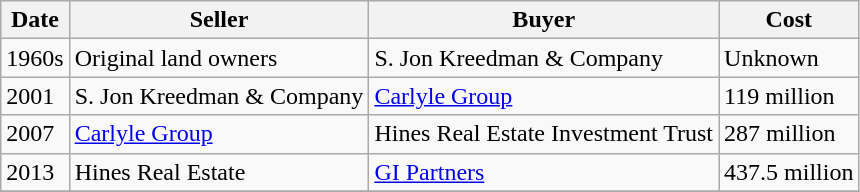<table class="wikitable" style="text-align:left;font-size:100%;">
<tr>
<th>Date</th>
<th>Seller</th>
<th>Buyer</th>
<th>Cost</th>
</tr>
<tr>
<td>1960s</td>
<td>Original land owners</td>
<td>S. Jon Kreedman & Company</td>
<td>Unknown</td>
</tr>
<tr>
<td>2001</td>
<td>S. Jon Kreedman & Company</td>
<td><a href='#'>Carlyle Group</a></td>
<td>119 million</td>
</tr>
<tr>
<td>2007</td>
<td><a href='#'>Carlyle Group</a></td>
<td>Hines Real Estate Investment Trust</td>
<td>287 million</td>
</tr>
<tr>
<td>2013</td>
<td>Hines Real Estate</td>
<td><a href='#'>GI Partners</a></td>
<td>437.5 million</td>
</tr>
<tr>
</tr>
</table>
